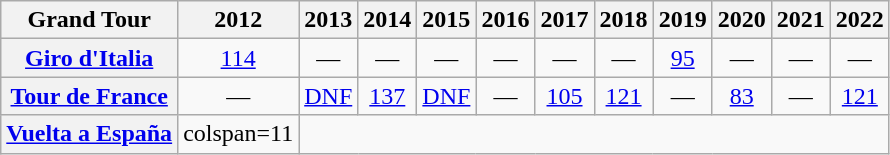<table class="wikitable plainrowheaders">
<tr>
<th scope="col">Grand Tour</th>
<th scope="col">2012</th>
<th scope="col">2013</th>
<th scope="col">2014</th>
<th scope="col">2015</th>
<th scope="col">2016</th>
<th scope="col">2017</th>
<th scope="col">2018</th>
<th scope="col">2019</th>
<th scope="col">2020</th>
<th scope="col">2021</th>
<th scope="col">2022</th>
</tr>
<tr style="text-align:center;">
<th scope="row"> <a href='#'>Giro d'Italia</a></th>
<td><a href='#'>114</a></td>
<td>—</td>
<td>—</td>
<td>—</td>
<td>—</td>
<td>—</td>
<td>—</td>
<td><a href='#'>95</a></td>
<td>—</td>
<td>—</td>
<td>—</td>
</tr>
<tr style="text-align:center;">
<th scope="row"> <a href='#'>Tour de France</a></th>
<td>—</td>
<td><a href='#'>DNF</a></td>
<td><a href='#'>137</a></td>
<td><a href='#'>DNF</a></td>
<td>—</td>
<td><a href='#'>105</a></td>
<td><a href='#'>121</a></td>
<td>—</td>
<td><a href='#'>83</a></td>
<td>—</td>
<td><a href='#'>121</a></td>
</tr>
<tr style="text-align:center;">
<th scope="row"> <a href='#'>Vuelta a España</a></th>
<td>colspan=11 </td>
</tr>
</table>
